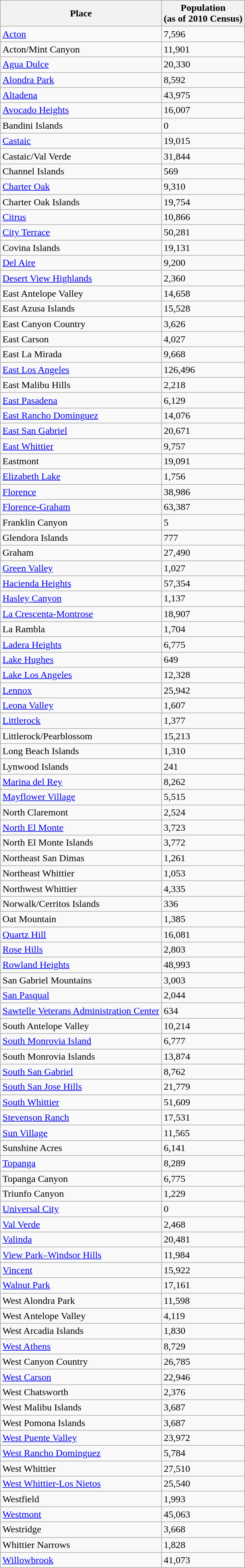<table class="wikitable sortable">
<tr>
<th>Place</th>
<th>Population<br>(as of 2010 Census)</th>
</tr>
<tr>
<td><a href='#'>Acton</a></td>
<td>7,596</td>
</tr>
<tr>
<td>Acton/Mint Canyon</td>
<td>11,901</td>
</tr>
<tr>
<td><a href='#'>Agua Dulce</a></td>
<td>20,330</td>
</tr>
<tr>
<td><a href='#'>Alondra Park</a></td>
<td>8,592</td>
</tr>
<tr>
<td><a href='#'>Altadena</a></td>
<td>43,975</td>
</tr>
<tr>
<td><a href='#'>Avocado Heights</a></td>
<td>16,007</td>
</tr>
<tr>
<td>Bandini Islands</td>
<td>0</td>
</tr>
<tr>
<td><a href='#'>Castaic</a></td>
<td>19,015</td>
</tr>
<tr>
<td>Castaic/Val Verde</td>
<td>31,844</td>
</tr>
<tr>
<td>Channel Islands</td>
<td>569</td>
</tr>
<tr>
<td><a href='#'>Charter Oak</a></td>
<td>9,310</td>
</tr>
<tr>
<td>Charter Oak Islands</td>
<td>19,754</td>
</tr>
<tr>
<td><a href='#'>Citrus</a></td>
<td>10,866</td>
</tr>
<tr>
<td><a href='#'>City Terrace</a></td>
<td>50,281</td>
</tr>
<tr>
<td>Covina Islands</td>
<td>19,131</td>
</tr>
<tr>
<td><a href='#'>Del Aire</a></td>
<td>9,200</td>
</tr>
<tr>
<td><a href='#'>Desert View Highlands</a></td>
<td>2,360</td>
</tr>
<tr>
<td>East Antelope Valley</td>
<td>14,658</td>
</tr>
<tr>
<td>East Azusa Islands</td>
<td>15,528</td>
</tr>
<tr>
<td>East Canyon Country</td>
<td>3,626</td>
</tr>
<tr>
<td>East Carson</td>
<td>4,027</td>
</tr>
<tr>
<td>East La Mirada</td>
<td>9,668</td>
</tr>
<tr>
<td><a href='#'>East Los Angeles</a></td>
<td>126,496</td>
</tr>
<tr>
<td>East Malibu Hills</td>
<td>2,218</td>
</tr>
<tr>
<td><a href='#'>East Pasadena</a></td>
<td>6,129</td>
</tr>
<tr>
<td><a href='#'>East Rancho Dominguez</a></td>
<td>14,076</td>
</tr>
<tr>
<td><a href='#'>East San Gabriel</a></td>
<td>20,671</td>
</tr>
<tr>
<td><a href='#'>East Whittier</a></td>
<td>9,757</td>
</tr>
<tr>
<td>Eastmont</td>
<td>19,091</td>
</tr>
<tr>
<td><a href='#'>Elizabeth Lake</a></td>
<td>1,756</td>
</tr>
<tr>
<td><a href='#'>Florence</a></td>
<td>38,986</td>
</tr>
<tr>
<td><a href='#'>Florence-Graham</a></td>
<td>63,387</td>
</tr>
<tr>
<td>Franklin Canyon</td>
<td>5</td>
</tr>
<tr>
<td>Glendora Islands</td>
<td>777</td>
</tr>
<tr>
<td>Graham</td>
<td>27,490</td>
</tr>
<tr>
<td><a href='#'>Green Valley</a></td>
<td>1,027</td>
</tr>
<tr>
<td><a href='#'>Hacienda Heights</a></td>
<td>57,354</td>
</tr>
<tr>
<td><a href='#'>Hasley Canyon</a></td>
<td>1,137</td>
</tr>
<tr>
<td><a href='#'>La Crescenta-Montrose</a></td>
<td>18,907</td>
</tr>
<tr>
<td>La Rambla</td>
<td>1,704</td>
</tr>
<tr>
<td><a href='#'>Ladera Heights</a></td>
<td>6,775</td>
</tr>
<tr>
<td><a href='#'>Lake Hughes</a></td>
<td>649</td>
</tr>
<tr>
<td><a href='#'>Lake Los Angeles</a></td>
<td>12,328</td>
</tr>
<tr>
<td><a href='#'>Lennox</a></td>
<td>25,942</td>
</tr>
<tr>
<td><a href='#'>Leona Valley</a></td>
<td>1,607</td>
</tr>
<tr>
<td><a href='#'>Littlerock</a></td>
<td>1,377</td>
</tr>
<tr>
<td>Littlerock/Pearblossom</td>
<td>15,213</td>
</tr>
<tr>
<td>Long Beach Islands</td>
<td>1,310</td>
</tr>
<tr>
<td>Lynwood Islands</td>
<td>241</td>
</tr>
<tr>
<td><a href='#'>Marina del Rey</a></td>
<td>8,262</td>
</tr>
<tr>
<td><a href='#'>Mayflower Village</a></td>
<td>5,515</td>
</tr>
<tr>
<td>North Claremont</td>
<td>2,524</td>
</tr>
<tr>
<td><a href='#'>North El Monte</a></td>
<td>3,723</td>
</tr>
<tr>
<td>North El Monte Islands</td>
<td>3,772</td>
</tr>
<tr>
<td>Northeast San Dimas</td>
<td>1,261</td>
</tr>
<tr>
<td>Northeast Whittier</td>
<td>1,053</td>
</tr>
<tr>
<td>Northwest Whittier</td>
<td>4,335</td>
</tr>
<tr>
<td>Norwalk/Cerritos Islands</td>
<td>336</td>
</tr>
<tr>
<td>Oat Mountain</td>
<td>1,385</td>
</tr>
<tr>
<td><a href='#'>Quartz Hill</a></td>
<td>16,081</td>
</tr>
<tr>
<td><a href='#'>Rose Hills</a></td>
<td>2,803</td>
</tr>
<tr>
<td><a href='#'>Rowland Heights</a></td>
<td>48,993</td>
</tr>
<tr>
<td>San Gabriel Mountains</td>
<td>3,003</td>
</tr>
<tr>
<td><a href='#'>San Pasqual</a></td>
<td>2,044</td>
</tr>
<tr>
<td><a href='#'>Sawtelle Veterans Administration Center</a></td>
<td>634</td>
</tr>
<tr>
<td>South Antelope Valley</td>
<td>10,214</td>
</tr>
<tr>
<td><a href='#'>South Monrovia Island</a></td>
<td>6,777</td>
</tr>
<tr>
<td>South Monrovia Islands</td>
<td>13,874</td>
</tr>
<tr>
<td><a href='#'>South San Gabriel</a></td>
<td>8,762</td>
</tr>
<tr>
<td><a href='#'>South San Jose Hills</a></td>
<td>21,779</td>
</tr>
<tr>
<td><a href='#'>South Whittier</a></td>
<td>51,609</td>
</tr>
<tr>
<td><a href='#'>Stevenson Ranch</a></td>
<td>17,531</td>
</tr>
<tr>
<td><a href='#'>Sun Village</a></td>
<td>11,565</td>
</tr>
<tr>
<td>Sunshine Acres</td>
<td>6,141</td>
</tr>
<tr>
<td><a href='#'>Topanga</a></td>
<td>8,289</td>
</tr>
<tr>
<td>Topanga Canyon</td>
<td>6,775</td>
</tr>
<tr>
<td>Triunfo Canyon</td>
<td>1,229</td>
</tr>
<tr>
<td><a href='#'>Universal City</a></td>
<td>0</td>
</tr>
<tr>
<td><a href='#'>Val Verde</a></td>
<td>2,468</td>
</tr>
<tr>
<td><a href='#'>Valinda</a></td>
<td>20,481</td>
</tr>
<tr>
<td><a href='#'>View Park–Windsor Hills</a></td>
<td>11,984</td>
</tr>
<tr>
<td><a href='#'>Vincent</a></td>
<td>15,922</td>
</tr>
<tr>
<td><a href='#'>Walnut Park</a></td>
<td>17,161</td>
</tr>
<tr>
<td>West Alondra Park</td>
<td>11,598</td>
</tr>
<tr>
<td>West Antelope Valley</td>
<td>4,119</td>
</tr>
<tr>
<td>West Arcadia Islands</td>
<td>1,830</td>
</tr>
<tr>
<td><a href='#'>West Athens</a></td>
<td>8,729</td>
</tr>
<tr>
<td>West Canyon Country</td>
<td>26,785</td>
</tr>
<tr>
<td><a href='#'>West Carson</a></td>
<td>22,946</td>
</tr>
<tr>
<td>West Chatsworth</td>
<td>2,376</td>
</tr>
<tr>
<td>West Malibu Islands</td>
<td>3,687</td>
</tr>
<tr>
<td>West Pomona Islands</td>
<td>3,687</td>
</tr>
<tr>
<td><a href='#'>West Puente Valley</a></td>
<td>23,972</td>
</tr>
<tr>
<td><a href='#'>West Rancho Dominguez</a></td>
<td>5,784</td>
</tr>
<tr>
<td>West Whittier</td>
<td>27,510</td>
</tr>
<tr>
<td><a href='#'>West Whittier-Los Nietos</a></td>
<td>25,540</td>
</tr>
<tr>
<td>Westfield</td>
<td>1,993</td>
</tr>
<tr>
<td><a href='#'>Westmont</a></td>
<td>45,063</td>
</tr>
<tr>
<td>Westridge</td>
<td>3,668</td>
</tr>
<tr>
<td>Whittier Narrows</td>
<td>1,828</td>
</tr>
<tr>
<td><a href='#'>Willowbrook</a></td>
<td>41,073</td>
</tr>
</table>
